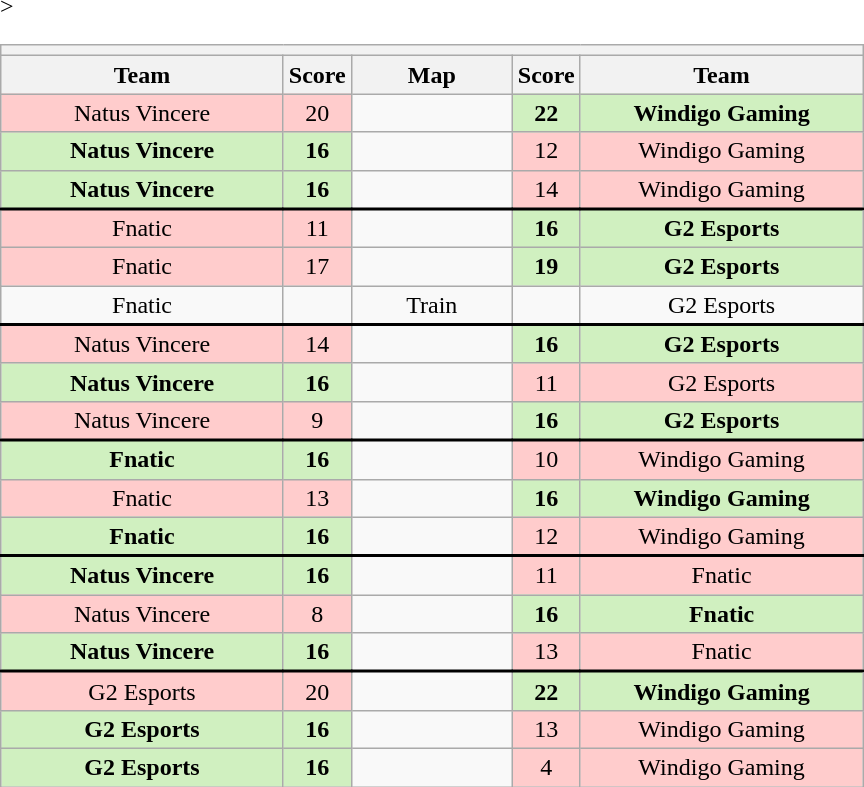<table class="wikitable" style="text-align: center">
<tr>
<th colspan=5></th>
</tr>
<tr <noinclude>>
<th width="181px">Team</th>
<th width="20px">Score</th>
<th width="100px">Map</th>
<th width="20px">Score</th>
<th width="181px">Team</noinclude></th>
</tr>
<tr>
<td style="background: #FFCCCC;">Natus Vincere</td>
<td style="background: #FFCCCC;">20</td>
<td></td>
<td style="background: #D0F0C0;"><strong>22</strong></td>
<td style="background: #D0F0C0;"><strong>Windigo Gaming</strong></td>
</tr>
<tr>
<td style="background: #D0F0C0;"><strong>Natus Vincere</strong></td>
<td style="background: #D0F0C0;"><strong>16</strong></td>
<td></td>
<td style="background: #FFCCCC;">12</td>
<td style="background: #FFCCCC;">Windigo Gaming</td>
</tr>
<tr style="text-align:center;border-width:0 0 2px 0; border-style:solid;border-color:black;">
<td style="background: #D0F0C0;"><strong>Natus Vincere</strong></td>
<td style="background: #D0F0C0;"><strong>16</strong></td>
<td></td>
<td style="background: #FFCCCC;">14</td>
<td style="background: #FFCCCC;">Windigo Gaming</td>
</tr>
<tr>
<td style="background: #FFCCCC;">Fnatic</td>
<td style="background: #FFCCCC;">11</td>
<td></td>
<td style="background: #D0F0C0;"><strong>16</strong></td>
<td style="background: #D0F0C0;"><strong>G2 Esports</strong></td>
</tr>
<tr>
<td style="background: #FFCCCC;">Fnatic</td>
<td style="background: #FFCCCC;">17</td>
<td></td>
<td style="background: #D0F0C0;"><strong>19</strong></td>
<td style="background: #D0F0C0;"><strong>G2 Esports</strong></td>
</tr>
<tr style="text-align:center;border-width:0 0 2px 0; border-style:solid;border-color:black;">
<td>Fnatic</td>
<td></td>
<td>Train</td>
<td></td>
<td>G2 Esports</td>
</tr>
<tr>
<td style="background: #FFCCCC;">Natus Vincere</td>
<td style="background: #FFCCCC;">14</td>
<td></td>
<td style="background: #D0F0C0;"><strong>16</strong></td>
<td style="background: #D0F0C0;"><strong>G2 Esports</strong></td>
</tr>
<tr>
<td style="background: #D0F0C0;"><strong>Natus Vincere</strong></td>
<td style="background: #D0F0C0;"><strong>16</strong></td>
<td></td>
<td style="background: #FFCCCC;">11</td>
<td style="background: #FFCCCC;">G2 Esports</td>
</tr>
<tr style="text-align:center;border-width:0 0 2px 0; border-style:solid;border-color:black;">
<td style="background: #FFCCCC;">Natus Vincere</td>
<td style="background: #FFCCCC;">9</td>
<td></td>
<td style="background: #D0F0C0;"><strong>16</strong></td>
<td style="background: #D0F0C0;"><strong>G2 Esports</strong></td>
</tr>
<tr>
<td style="background: #D0F0C0;"><strong>Fnatic</strong></td>
<td style="background: #D0F0C0;"><strong>16</strong></td>
<td></td>
<td style="background: #FFCCCC;">10</td>
<td style="background: #FFCCCC;">Windigo Gaming</td>
</tr>
<tr>
<td style="background: #FFCCCC;">Fnatic</td>
<td style="background: #FFCCCC;">13</td>
<td></td>
<td style="background: #D0F0C0;"><strong>16</strong></td>
<td style="background: #D0F0C0;"><strong>Windigo Gaming</strong></td>
</tr>
<tr style="text-align:center;border-width:0 0 2px 0; border-style:solid;border-color:black;">
<td style="background: #D0F0C0;"><strong>Fnatic</strong></td>
<td style="background: #D0F0C0;"><strong>16</strong></td>
<td></td>
<td style="background: #FFCCCC;">12</td>
<td style="background: #FFCCCC;">Windigo Gaming</td>
</tr>
<tr>
<td style="background: #D0F0C0;"><strong>Natus Vincere</strong></td>
<td style="background: #D0F0C0;"><strong>16</strong></td>
<td></td>
<td style="background: #FFCCCC;">11</td>
<td style="background: #FFCCCC;">Fnatic</td>
</tr>
<tr>
<td style="background: #FFCCCC;">Natus Vincere</td>
<td style="background: #FFCCCC;">8</td>
<td></td>
<td style="background: #D0F0C0;"><strong>16</strong></td>
<td style="background: #D0F0C0;"><strong>Fnatic</strong></td>
</tr>
<tr style="text-align:center;border-width:0 0 2px 0; border-style:solid;border-color:black;">
<td style="background: #D0F0C0;"><strong>Natus Vincere</strong></td>
<td style="background: #D0F0C0;"><strong>16</strong></td>
<td></td>
<td style="background: #FFCCCC;">13</td>
<td style="background: #FFCCCC;">Fnatic</td>
</tr>
<tr>
<td style="background: #FFCCCC;">G2 Esports</td>
<td style="background: #FFCCCC;">20</td>
<td></td>
<td style="background: #D0F0C0;"><strong>22</strong></td>
<td style="background: #D0F0C0;"><strong>Windigo Gaming</strong></td>
</tr>
<tr>
<td style="background: #D0F0C0;"><strong>G2 Esports</strong></td>
<td style="background: #D0F0C0;"><strong>16</strong></td>
<td></td>
<td style="background: #FFCCCC;">13</td>
<td style="background: #FFCCCC;">Windigo Gaming</td>
</tr>
<tr>
<td style="background: #D0F0C0;"><strong>G2 Esports</strong></td>
<td style="background: #D0F0C0;"><strong>16</strong></td>
<td></td>
<td style="background: #FFCCCC;">4</td>
<td style="background: #FFCCCC;">Windigo Gaming</td>
</tr>
</table>
